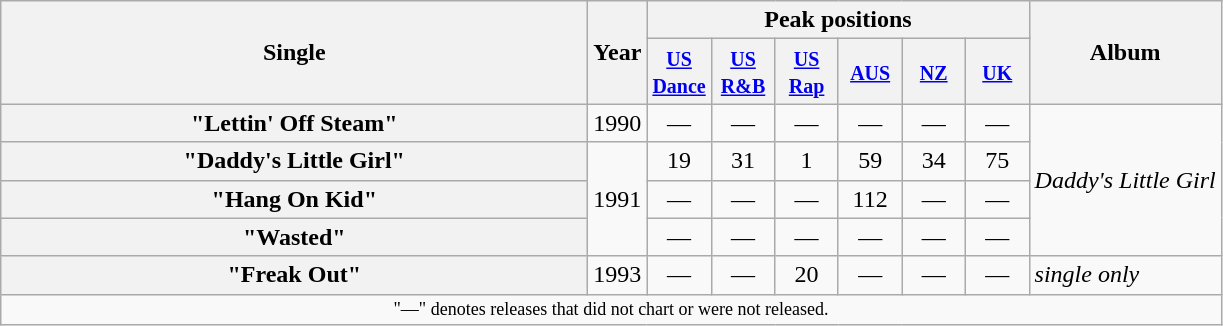<table class="wikitable plainrowheaders" style="text-align:center;">
<tr>
<th rowspan="2" style="width:24em;">Single</th>
<th rowspan="2">Year</th>
<th colspan="6">Peak positions</th>
<th rowspan="2">Album</th>
</tr>
<tr>
<th width="35"><small><a href='#'>US Dance</a></small><br></th>
<th width="35"><small><a href='#'>US<br>R&B</a></small><br></th>
<th width="35"><small><a href='#'>US<br>Rap</a></small><br></th>
<th width="35"><small><a href='#'>AUS</a></small><br></th>
<th width="35"><small><a href='#'>NZ</a></small><br></th>
<th width="35"><small><a href='#'>UK</a></small><br></th>
</tr>
<tr>
<th scope="row">"Lettin' Off Steam"</th>
<td>1990</td>
<td>—</td>
<td>—</td>
<td>—</td>
<td>—</td>
<td>—</td>
<td>—</td>
<td align="left" rowspan="4"><em>Daddy's Little Girl</em></td>
</tr>
<tr>
<th scope="row">"Daddy's Little Girl"</th>
<td rowspan="3">1991</td>
<td>19</td>
<td>31</td>
<td>1</td>
<td>59</td>
<td>34</td>
<td>75</td>
</tr>
<tr>
<th scope="row">"Hang On Kid"</th>
<td>—</td>
<td>—</td>
<td>—</td>
<td>112</td>
<td>—</td>
<td>—</td>
</tr>
<tr>
<th scope="row">"Wasted"</th>
<td>—</td>
<td>—</td>
<td>—</td>
<td>—</td>
<td>—</td>
<td>—</td>
</tr>
<tr>
<th scope="row">"Freak Out"</th>
<td>1993</td>
<td>—</td>
<td>—</td>
<td>20</td>
<td>—</td>
<td>—</td>
<td>—</td>
<td align="left" rowspan="1"><em>single only</em></td>
</tr>
<tr>
<td align="center" colspan="12" style="font-size:9pt">"—" denotes releases that did not chart or were not released.</td>
</tr>
</table>
